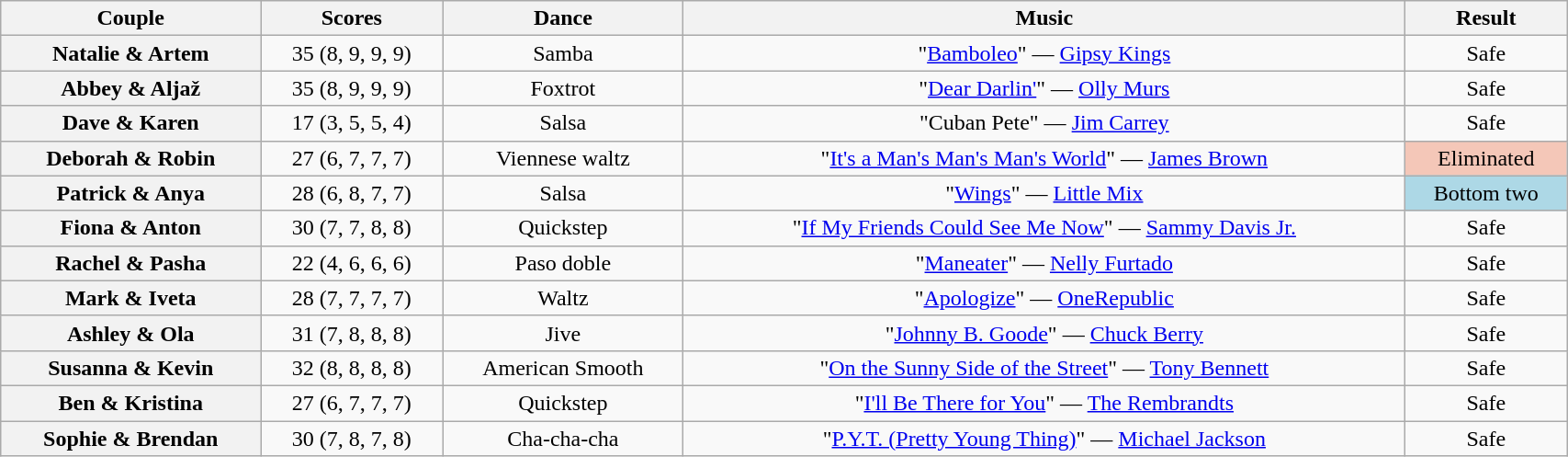<table class="wikitable sortable" style="text-align:center; width:90%">
<tr>
<th scope="col">Couple</th>
<th scope="col">Scores</th>
<th scope="col" class="unsortable">Dance</th>
<th scope="col" class="unsortable">Music</th>
<th scope="col" class="unsortable">Result</th>
</tr>
<tr>
<th scope="row">Natalie & Artem</th>
<td>35 (8, 9, 9, 9)</td>
<td>Samba</td>
<td>"<a href='#'>Bamboleo</a>" — <a href='#'>Gipsy Kings</a></td>
<td>Safe</td>
</tr>
<tr>
<th scope="row">Abbey & Aljaž</th>
<td>35 (8, 9, 9, 9)</td>
<td>Foxtrot</td>
<td>"<a href='#'>Dear Darlin'</a>" — <a href='#'>Olly Murs</a></td>
<td>Safe</td>
</tr>
<tr>
<th scope="row">Dave & Karen</th>
<td>17 (3, 5, 5, 4)</td>
<td>Salsa</td>
<td>"Cuban Pete" — <a href='#'>Jim Carrey</a></td>
<td>Safe</td>
</tr>
<tr>
<th scope="row">Deborah & Robin</th>
<td>27 (6, 7, 7, 7)</td>
<td>Viennese waltz</td>
<td>"<a href='#'>It's a Man's Man's Man's World</a>" — <a href='#'>James Brown</a></td>
<td bgcolor="f4c7b8">Eliminated</td>
</tr>
<tr>
<th scope="row">Patrick & Anya</th>
<td>28 (6, 8, 7, 7)</td>
<td>Salsa</td>
<td>"<a href='#'>Wings</a>" — <a href='#'>Little Mix</a></td>
<td bgcolor="lightblue">Bottom two</td>
</tr>
<tr>
<th scope="row">Fiona & Anton</th>
<td>30 (7, 7, 8, 8)</td>
<td>Quickstep</td>
<td>"<a href='#'>If My Friends Could See Me Now</a>" — <a href='#'>Sammy Davis Jr.</a></td>
<td>Safe</td>
</tr>
<tr>
<th scope="row">Rachel & Pasha</th>
<td>22 (4, 6, 6, 6)</td>
<td>Paso doble</td>
<td>"<a href='#'>Maneater</a>" — <a href='#'>Nelly Furtado</a></td>
<td>Safe</td>
</tr>
<tr>
<th scope="row">Mark & Iveta</th>
<td>28 (7, 7, 7, 7)</td>
<td>Waltz</td>
<td>"<a href='#'>Apologize</a>" — <a href='#'>OneRepublic</a></td>
<td>Safe</td>
</tr>
<tr>
<th scope="row">Ashley & Ola</th>
<td>31 (7, 8, 8, 8)</td>
<td>Jive</td>
<td>"<a href='#'>Johnny B. Goode</a>" — <a href='#'>Chuck Berry</a></td>
<td>Safe</td>
</tr>
<tr>
<th scope="row">Susanna & Kevin</th>
<td>32 (8, 8, 8, 8)</td>
<td>American Smooth</td>
<td>"<a href='#'>On the Sunny Side of the Street</a>" — <a href='#'>Tony Bennett</a></td>
<td>Safe</td>
</tr>
<tr>
<th scope="row">Ben & Kristina</th>
<td>27 (6, 7, 7, 7)</td>
<td>Quickstep</td>
<td>"<a href='#'>I'll Be There for You</a>" — <a href='#'>The Rembrandts</a></td>
<td>Safe</td>
</tr>
<tr>
<th scope="row">Sophie & Brendan</th>
<td>30 (7, 8, 7, 8)</td>
<td>Cha-cha-cha</td>
<td>"<a href='#'>P.Y.T. (Pretty Young Thing)</a>" — <a href='#'>Michael Jackson</a></td>
<td>Safe</td>
</tr>
</table>
